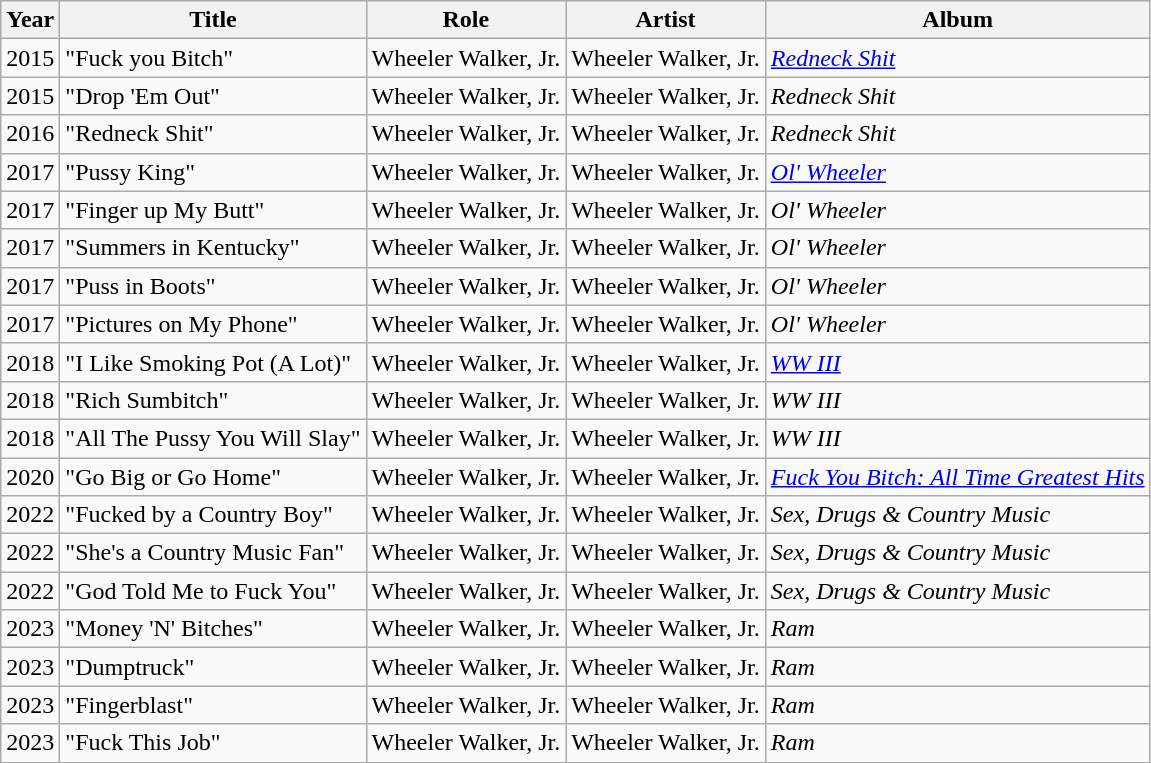<table class="wikitable">
<tr>
<th>Year</th>
<th>Title</th>
<th>Role</th>
<th>Artist</th>
<th>Album</th>
</tr>
<tr>
<td>2015</td>
<td>"Fuck you Bitch"</td>
<td>Wheeler Walker, Jr.</td>
<td>Wheeler Walker, Jr.</td>
<td><em><a href='#'>Redneck Shit</a></em></td>
</tr>
<tr>
<td>2015</td>
<td>"Drop 'Em Out"</td>
<td>Wheeler Walker, Jr.</td>
<td>Wheeler Walker, Jr.</td>
<td><em>Redneck Shit</em></td>
</tr>
<tr>
<td>2016</td>
<td>"Redneck Shit"</td>
<td>Wheeler Walker, Jr.</td>
<td>Wheeler Walker, Jr.</td>
<td><em>Redneck Shit</em></td>
</tr>
<tr>
<td>2017</td>
<td>"Pussy King"</td>
<td>Wheeler Walker, Jr.</td>
<td>Wheeler Walker, Jr.</td>
<td><em><a href='#'>Ol' Wheeler</a></em></td>
</tr>
<tr>
<td>2017</td>
<td>"Finger up My Butt"</td>
<td>Wheeler Walker, Jr.</td>
<td>Wheeler Walker, Jr.</td>
<td><em>Ol' Wheeler</em></td>
</tr>
<tr>
<td>2017</td>
<td>"Summers in Kentucky"</td>
<td>Wheeler Walker, Jr.</td>
<td>Wheeler Walker, Jr.</td>
<td><em>Ol' Wheeler</em></td>
</tr>
<tr>
<td>2017</td>
<td>"Puss in Boots"</td>
<td>Wheeler Walker, Jr.</td>
<td>Wheeler Walker, Jr.</td>
<td><em>Ol' Wheeler</em></td>
</tr>
<tr>
<td>2017</td>
<td>"Pictures on My Phone"</td>
<td>Wheeler Walker, Jr.</td>
<td>Wheeler Walker, Jr.</td>
<td><em>Ol' Wheeler</em></td>
</tr>
<tr>
<td>2018</td>
<td>"I Like Smoking Pot (A Lot)"</td>
<td>Wheeler Walker, Jr.</td>
<td>Wheeler Walker, Jr.</td>
<td><em><a href='#'>WW III</a></em></td>
</tr>
<tr>
<td>2018</td>
<td>"Rich Sumbitch"</td>
<td>Wheeler Walker, Jr.</td>
<td>Wheeler Walker, Jr.</td>
<td><em>WW III</em></td>
</tr>
<tr>
<td>2018</td>
<td>"All The Pussy You Will Slay"</td>
<td>Wheeler Walker, Jr.</td>
<td>Wheeler Walker, Jr.</td>
<td><em>WW III</em></td>
</tr>
<tr>
<td>2020</td>
<td>"Go Big or Go Home"</td>
<td>Wheeler Walker, Jr.</td>
<td>Wheeler Walker, Jr.</td>
<td><em><a href='#'>Fuck You Bitch: All Time Greatest Hits</a></em></td>
</tr>
<tr>
<td>2022</td>
<td>"Fucked by a Country Boy"</td>
<td>Wheeler Walker, Jr.</td>
<td>Wheeler Walker, Jr.</td>
<td><em>Sex, Drugs & Country Music</em></td>
</tr>
<tr>
<td>2022</td>
<td>"She's a Country Music Fan"</td>
<td>Wheeler Walker, Jr.</td>
<td>Wheeler Walker, Jr.</td>
<td><em>Sex, Drugs & Country Music</em></td>
</tr>
<tr>
<td>2022</td>
<td>"God Told Me to Fuck You"</td>
<td>Wheeler Walker, Jr.</td>
<td>Wheeler Walker, Jr.</td>
<td><em>Sex, Drugs & Country Music</em></td>
</tr>
<tr>
<td>2023</td>
<td>"Money 'N' Bitches"</td>
<td>Wheeler Walker, Jr.</td>
<td>Wheeler Walker, Jr.</td>
<td><em>Ram</em></td>
</tr>
<tr>
<td>2023</td>
<td>"Dumptruck"</td>
<td>Wheeler Walker, Jr.</td>
<td>Wheeler Walker, Jr.</td>
<td><em>Ram</em></td>
</tr>
<tr>
<td>2023</td>
<td>"Fingerblast"</td>
<td>Wheeler Walker, Jr.</td>
<td>Wheeler Walker, Jr.</td>
<td><em>Ram</em></td>
</tr>
<tr>
<td>2023</td>
<td>"Fuck This Job"</td>
<td>Wheeler Walker, Jr.</td>
<td>Wheeler Walker, Jr.</td>
<td><em>Ram</em></td>
</tr>
<tr>
</tr>
</table>
